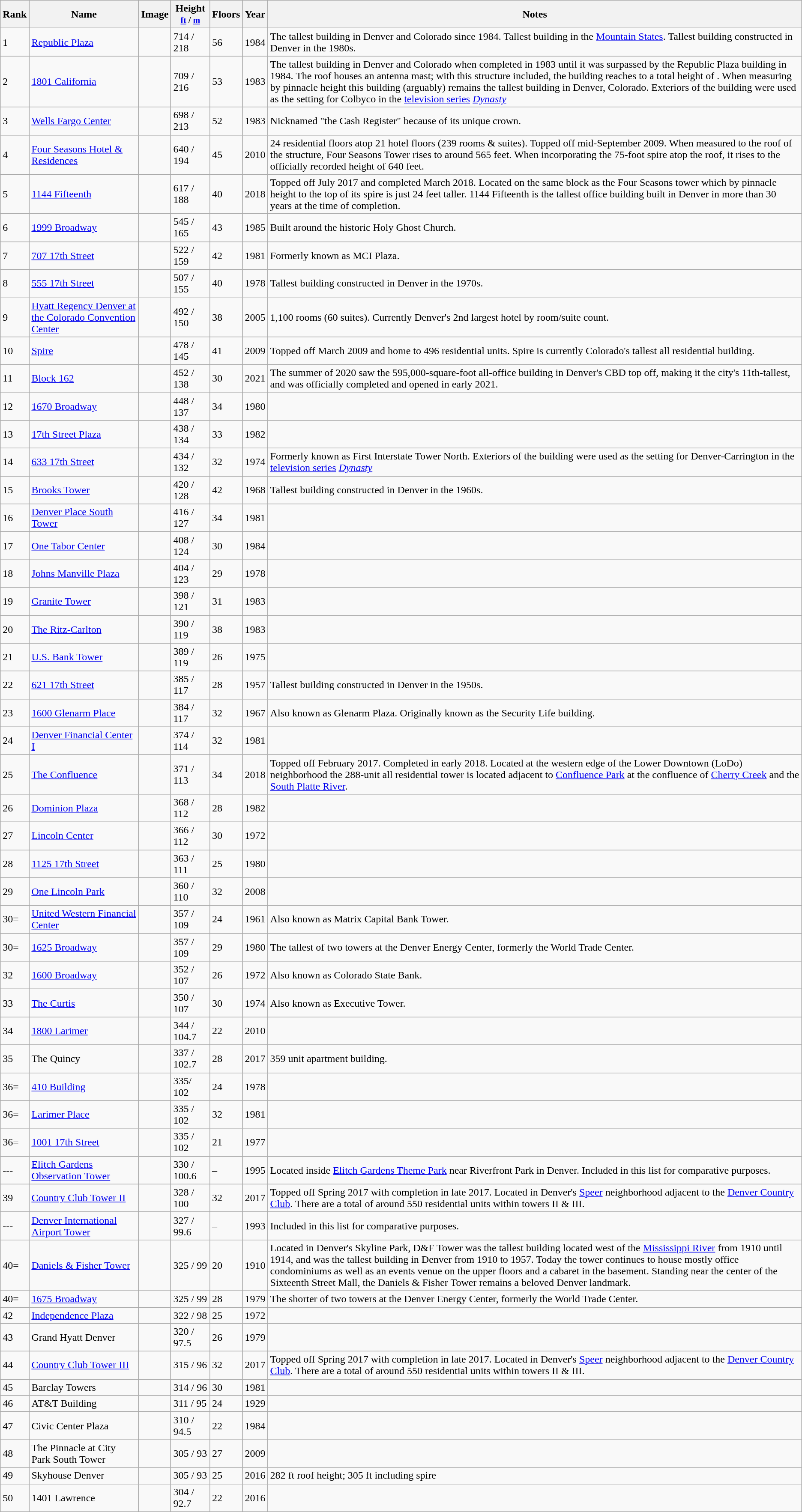<table class="wikitable sortable">
<tr>
<th>Rank</th>
<th>Name</th>
<th>Image</th>
<th>Height<br><small><a href='#'>ft</a> / <a href='#'>m</a></small></th>
<th>Floors</th>
<th>Year</th>
<th class="unsortable">Notes</th>
</tr>
<tr>
<td>1</td>
<td><a href='#'>Republic Plaza</a></td>
<td></td>
<td>714 / 218</td>
<td>56</td>
<td>1984</td>
<td>The tallest building in Denver and Colorado since 1984. Tallest building in the <a href='#'>Mountain States</a>. Tallest building constructed in Denver in the 1980s.</td>
</tr>
<tr>
<td>2</td>
<td><a href='#'>1801 California</a></td>
<td></td>
<td>709 / 216</td>
<td>53</td>
<td>1983</td>
<td>The tallest building in Denver and Colorado when completed in 1983 until it was surpassed by the Republic Plaza building in 1984. The roof houses an antenna mast; with this structure included, the building reaches to a total height of . When measuring by pinnacle height this building (arguably) remains the tallest building in Denver, Colorado. Exteriors of the building were used as the setting for Colbyco in the <a href='#'>television series</a> <em><a href='#'>Dynasty</a></em></td>
</tr>
<tr>
<td>3</td>
<td><a href='#'>Wells Fargo Center</a></td>
<td></td>
<td>698 / 213</td>
<td>52</td>
<td>1983</td>
<td>Nicknamed "the Cash Register" because of its unique crown.</td>
</tr>
<tr |->
<td>4</td>
<td><a href='#'>Four Seasons Hotel & Residences</a></td>
<td></td>
<td>640 / 194</td>
<td>45</td>
<td>2010</td>
<td>24 residential floors atop 21 hotel floors (239 rooms & suites). Topped off mid-September 2009. When measured to the roof of the structure, Four Seasons Tower rises to around 565 feet. When incorporating the 75-foot spire atop the roof, it rises to the officially recorded height of 640 feet.</td>
</tr>
<tr>
<td>5</td>
<td><a href='#'>1144 Fifteenth</a></td>
<td></td>
<td>617 / 188</td>
<td>40</td>
<td>2018</td>
<td>Topped off July 2017 and completed March 2018. Located on the same block as the Four Seasons tower which by pinnacle height to the top of its spire is just 24 feet taller.  1144 Fifteenth is the tallest office building built in Denver in more than 30 years at the time of completion.</td>
</tr>
<tr>
<td>6</td>
<td><a href='#'>1999 Broadway</a></td>
<td></td>
<td>545 / 165</td>
<td>43</td>
<td>1985</td>
<td>Built around the historic Holy Ghost Church.</td>
</tr>
<tr>
<td>7</td>
<td><a href='#'>707 17th Street</a></td>
<td></td>
<td>522 / 159</td>
<td>42</td>
<td>1981</td>
<td>Formerly known as MCI Plaza.</td>
</tr>
<tr>
<td>8</td>
<td><a href='#'>555 17th Street</a></td>
<td></td>
<td>507 / 155</td>
<td>40</td>
<td>1978</td>
<td>Tallest building constructed in Denver in the 1970s.</td>
</tr>
<tr>
<td>9</td>
<td><a href='#'>Hyatt Regency Denver at the Colorado Convention Center</a></td>
<td></td>
<td>492 / 150</td>
<td>38</td>
<td>2005</td>
<td>1,100 rooms (60 suites). Currently Denver's 2nd largest hotel by room/suite count.</td>
</tr>
<tr>
<td>10</td>
<td><a href='#'>Spire</a></td>
<td></td>
<td>478 / 145</td>
<td>41</td>
<td>2009</td>
<td>Topped off March 2009 and home to 496 residential units. Spire is currently Colorado's tallest all residential building.</td>
</tr>
<tr>
<td>11</td>
<td><a href='#'>Block 162</a></td>
<td></td>
<td>452 / 138</td>
<td>30</td>
<td>2021</td>
<td>The summer of 2020 saw the 595,000-square-foot all-office building in Denver's CBD top off, making it the city's 11th-tallest, and was officially completed and opened in early 2021.</td>
</tr>
<tr>
<td>12</td>
<td><a href='#'>1670 Broadway</a></td>
<td></td>
<td>448 / 137</td>
<td>34</td>
<td>1980</td>
<td></td>
</tr>
<tr>
<td>13</td>
<td><a href='#'>17th Street Plaza</a></td>
<td></td>
<td>438 / 134</td>
<td>33</td>
<td>1982</td>
<td></td>
</tr>
<tr>
<td>14</td>
<td><a href='#'>633 17th Street</a></td>
<td></td>
<td>434 / 132</td>
<td>32</td>
<td>1974</td>
<td>Formerly known as First Interstate Tower North. Exteriors of the building were used as the setting for Denver-Carrington in the <a href='#'>television series</a> <em><a href='#'>Dynasty</a></em></td>
</tr>
<tr>
<td>15</td>
<td><a href='#'>Brooks Tower</a></td>
<td></td>
<td>420 / 128</td>
<td>42</td>
<td>1968</td>
<td>Tallest building constructed in Denver in the 1960s.</td>
</tr>
<tr>
<td>16</td>
<td><a href='#'>Denver Place South Tower</a></td>
<td></td>
<td>416 / 127</td>
<td>34</td>
<td>1981</td>
<td></td>
</tr>
<tr>
<td>17</td>
<td><a href='#'>One Tabor Center</a></td>
<td></td>
<td>408 / 124</td>
<td>30</td>
<td>1984</td>
<td></td>
</tr>
<tr>
<td>18</td>
<td><a href='#'>Johns Manville Plaza</a></td>
<td></td>
<td>404 / 123</td>
<td>29</td>
<td>1978</td>
<td></td>
</tr>
<tr>
<td>19</td>
<td><a href='#'>Granite Tower</a></td>
<td></td>
<td>398 / 121</td>
<td>31</td>
<td>1983</td>
<td></td>
</tr>
<tr>
<td>20</td>
<td><a href='#'>The Ritz-Carlton</a></td>
<td></td>
<td>390 / 119</td>
<td>38</td>
<td>1983</td>
<td></td>
</tr>
<tr>
<td>21</td>
<td><a href='#'>U.S. Bank Tower</a></td>
<td></td>
<td>389 / 119</td>
<td>26</td>
<td>1975</td>
<td></td>
</tr>
<tr>
<td>22</td>
<td><a href='#'>621 17th Street</a></td>
<td></td>
<td>385 / 117</td>
<td>28</td>
<td>1957</td>
<td>Tallest building constructed in Denver in the 1950s.</td>
</tr>
<tr>
<td>23</td>
<td><a href='#'>1600 Glenarm Place</a></td>
<td></td>
<td>384 / 117</td>
<td>32</td>
<td>1967</td>
<td>Also known as Glenarm Plaza. Originally known as the Security Life building.</td>
</tr>
<tr>
<td>24</td>
<td><a href='#'>Denver Financial Center I</a></td>
<td></td>
<td>374 / 114</td>
<td>32</td>
<td>1981</td>
<td></td>
</tr>
<tr>
<td>25</td>
<td><a href='#'>The Confluence</a></td>
<td></td>
<td>371 / 113</td>
<td>34</td>
<td>2018</td>
<td>Topped off February 2017. Completed in early 2018. Located at the western edge of the Lower Downtown (LoDo) neighborhood the 288-unit all residential tower is located adjacent to <a href='#'>Confluence Park</a> at the confluence of <a href='#'>Cherry Creek</a> and the <a href='#'>South Platte River</a>.</td>
</tr>
<tr>
<td>26</td>
<td><a href='#'>Dominion Plaza</a></td>
<td></td>
<td>368 / 112</td>
<td>28</td>
<td>1982</td>
<td></td>
</tr>
<tr>
<td>27</td>
<td><a href='#'>Lincoln Center</a></td>
<td></td>
<td>366 / 112</td>
<td>30</td>
<td>1972</td>
<td></td>
</tr>
<tr>
<td>28</td>
<td><a href='#'>1125 17th Street</a></td>
<td></td>
<td>363 / 111</td>
<td>25</td>
<td>1980</td>
<td></td>
</tr>
<tr>
<td>29</td>
<td><a href='#'>One Lincoln Park</a></td>
<td></td>
<td>360 / 110</td>
<td>32</td>
<td>2008</td>
<td></td>
</tr>
<tr>
<td>30=</td>
<td><a href='#'>United Western Financial Center</a></td>
<td></td>
<td>357 / 109</td>
<td>24</td>
<td>1961</td>
<td>Also known as Matrix Capital Bank Tower.</td>
</tr>
<tr>
<td>30=</td>
<td><a href='#'>1625 Broadway</a></td>
<td></td>
<td>357 / 109</td>
<td>29</td>
<td>1980</td>
<td>The tallest of two towers at the Denver Energy Center, formerly the World Trade Center.</td>
</tr>
<tr>
<td>32</td>
<td><a href='#'>1600 Broadway</a></td>
<td></td>
<td>352 / 107</td>
<td>26</td>
<td>1972</td>
<td>Also known as Colorado State Bank.</td>
</tr>
<tr>
<td>33</td>
<td><a href='#'>The Curtis</a></td>
<td></td>
<td>350 / 107</td>
<td>30</td>
<td>1974</td>
<td>Also known as Executive Tower.</td>
</tr>
<tr>
<td>34</td>
<td><a href='#'>1800 Larimer</a></td>
<td></td>
<td>344 / 104.7</td>
<td>22</td>
<td>2010</td>
<td></td>
</tr>
<tr>
<td>35</td>
<td>The Quincy</td>
<td></td>
<td>337 / 102.7</td>
<td>28</td>
<td>2017</td>
<td>359 unit apartment building.</td>
</tr>
<tr>
<td>36=</td>
<td><a href='#'>410 Building</a></td>
<td></td>
<td>335/ 102</td>
<td>24</td>
<td>1978</td>
<td></td>
</tr>
<tr>
<td>36=</td>
<td><a href='#'>Larimer Place</a></td>
<td></td>
<td>335 / 102</td>
<td>32</td>
<td>1981</td>
<td></td>
</tr>
<tr>
<td>36=</td>
<td><a href='#'>1001 17th Street</a></td>
<td></td>
<td>335 / 102</td>
<td>21</td>
<td>1977</td>
<td></td>
</tr>
<tr>
<td>---</td>
<td><a href='#'>Elitch Gardens Observation Tower</a></td>
<td></td>
<td>330 / 100.6</td>
<td>–</td>
<td>1995</td>
<td>Located inside <a href='#'>Elitch Gardens Theme Park</a> near Riverfront Park in Denver.  Included in this list for comparative purposes.</td>
</tr>
<tr>
<td>39</td>
<td><a href='#'>Country Club Tower II</a></td>
<td></td>
<td>328 / 100</td>
<td>32</td>
<td>2017</td>
<td>Topped off Spring 2017 with completion in late 2017. Located in Denver's <a href='#'>Speer</a> neighborhood adjacent to the <a href='#'>Denver Country Club</a>. There are a total of around 550 residential units within towers II & III.</td>
</tr>
<tr>
<td>---</td>
<td><a href='#'>Denver International Airport Tower</a></td>
<td></td>
<td>327 / 99.6</td>
<td>–</td>
<td>1993</td>
<td>Included in this list for comparative purposes.</td>
</tr>
<tr>
<td>40=</td>
<td><a href='#'>Daniels & Fisher Tower</a></td>
<td></td>
<td>325 / 99</td>
<td>20</td>
<td>1910</td>
<td>Located in Denver's Skyline Park, D&F Tower was the tallest building located west of the <a href='#'>Mississippi River</a> from 1910 until 1914, and was the tallest building in Denver from 1910 to 1957. Today the tower continues to house mostly office condominiums as well as an events venue on the upper floors and a cabaret in the basement. Standing near the center of the Sixteenth Street Mall, the Daniels & Fisher Tower remains a beloved Denver landmark.</td>
</tr>
<tr>
<td>40=</td>
<td><a href='#'>1675 Broadway</a></td>
<td></td>
<td>325 / 99</td>
<td>28</td>
<td>1979</td>
<td>The shorter of two towers at the Denver Energy Center, formerly the World Trade Center.</td>
</tr>
<tr>
<td>42</td>
<td><a href='#'>Independence Plaza</a></td>
<td></td>
<td>322 / 98</td>
<td>25</td>
<td>1972</td>
<td></td>
</tr>
<tr>
<td>43</td>
<td>Grand Hyatt Denver</td>
<td></td>
<td>320 / 97.5</td>
<td>26</td>
<td>1979</td>
<td></td>
</tr>
<tr>
<td>44</td>
<td><a href='#'>Country Club Tower III</a></td>
<td></td>
<td>315 / 96</td>
<td>32</td>
<td>2017</td>
<td>Topped off Spring 2017 with completion in late 2017. Located in Denver's <a href='#'>Speer</a> neighborhood adjacent to the <a href='#'>Denver Country Club</a>. There are a total of around 550 residential units within towers II & III.</td>
</tr>
<tr>
<td>45</td>
<td>Barclay Towers</td>
<td></td>
<td>314 / 96</td>
<td>30</td>
<td>1981</td>
<td></td>
</tr>
<tr>
<td>46</td>
<td>AT&T Building</td>
<td></td>
<td>311 / 95</td>
<td>24</td>
<td>1929</td>
<td></td>
</tr>
<tr>
<td>47</td>
<td>Civic Center Plaza</td>
<td></td>
<td>310 / 94.5</td>
<td>22</td>
<td>1984</td>
<td></td>
</tr>
<tr>
<td>48</td>
<td>The Pinnacle at City Park South Tower</td>
<td></td>
<td>305 / 93</td>
<td>27</td>
<td>2009</td>
<td></td>
</tr>
<tr>
<td>49</td>
<td>Skyhouse Denver</td>
<td></td>
<td>305 / 93</td>
<td>25</td>
<td>2016</td>
<td>282 ft roof height; 305 ft including spire</td>
</tr>
<tr>
<td>50</td>
<td>1401 Lawrence</td>
<td></td>
<td>304 / 92.7</td>
<td>22</td>
<td>2016</td>
<td></td>
</tr>
</table>
